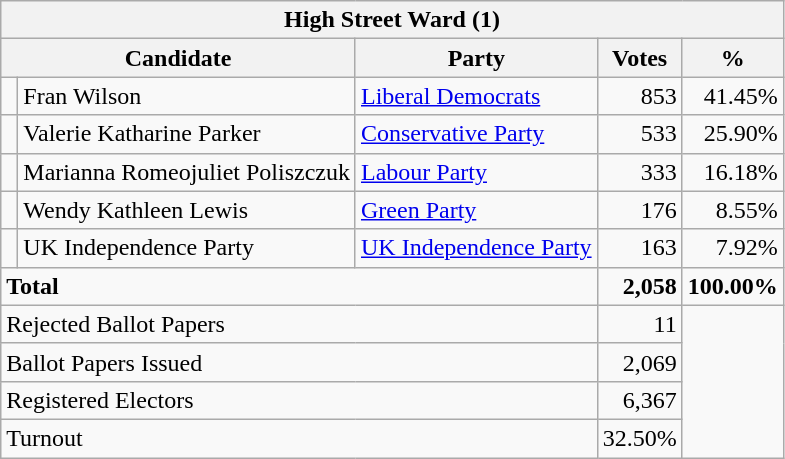<table class="wikitable" border="1" style="text-align:right; font-size:100%">
<tr>
<th align=center colspan=5>High Street Ward (1)</th>
</tr>
<tr>
<th align=left colspan=2>Candidate</th>
<th align=left>Party</th>
<th align=center>Votes</th>
<th align=center>%</th>
</tr>
<tr>
<td bgcolor=> </td>
<td align=left>Fran Wilson</td>
<td align=left><a href='#'>Liberal Democrats</a></td>
<td>853</td>
<td>41.45%</td>
</tr>
<tr>
<td bgcolor=> </td>
<td align=left>Valerie Katharine Parker</td>
<td align=left><a href='#'>Conservative Party</a></td>
<td>533</td>
<td>25.90%</td>
</tr>
<tr>
<td bgcolor=> </td>
<td align=left>Marianna Romeojuliet Poliszczuk</td>
<td align=left><a href='#'>Labour Party</a></td>
<td>333</td>
<td>16.18%</td>
</tr>
<tr>
<td bgcolor=> </td>
<td align=left>Wendy Kathleen Lewis</td>
<td align=left><a href='#'>Green Party</a></td>
<td>176</td>
<td>8.55%</td>
</tr>
<tr>
<td bgcolor=> </td>
<td align=left>UK Independence Party</td>
<td align=left><a href='#'>UK Independence Party</a></td>
<td>163</td>
<td>7.92%</td>
</tr>
<tr>
<td align=left colspan=3><strong>Total</strong></td>
<td><strong>2,058</strong></td>
<td><strong>100.00%</strong></td>
</tr>
<tr>
<td align=left colspan=3>Rejected Ballot Papers</td>
<td>11</td>
<td rowspan=4></td>
</tr>
<tr>
<td align=left colspan=3>Ballot Papers Issued</td>
<td>2,069</td>
</tr>
<tr>
<td align=left colspan=3>Registered Electors</td>
<td>6,367</td>
</tr>
<tr>
<td align=left colspan=3>Turnout</td>
<td>32.50%</td>
</tr>
</table>
